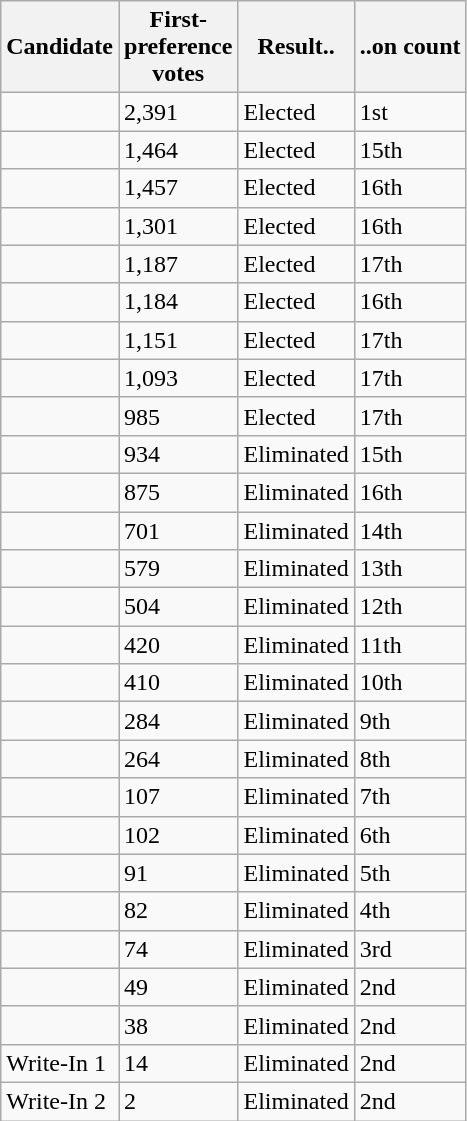<table class="wikitable sortable">
<tr>
<th>Candidate</th>
<th data-sort-type="number">First-<br>preference<br>votes</th>
<th>Result..</th>
<th data-sort-type="number">..on count</th>
</tr>
<tr>
<td><strong></strong></td>
<td>2,391</td>
<td>Elected</td>
<td>1st</td>
</tr>
<tr>
<td><strong></strong></td>
<td>1,464</td>
<td>Elected</td>
<td>15th</td>
</tr>
<tr>
<td><strong></strong></td>
<td>1,457</td>
<td>Elected</td>
<td>16th</td>
</tr>
<tr>
<td><strong></strong></td>
<td>1,301</td>
<td>Elected</td>
<td>16th</td>
</tr>
<tr>
<td><strong></strong></td>
<td>1,187</td>
<td>Elected</td>
<td>17th</td>
</tr>
<tr>
<td><strong></strong></td>
<td>1,184</td>
<td>Elected</td>
<td>16th</td>
</tr>
<tr>
<td><strong></strong></td>
<td>1,151</td>
<td>Elected</td>
<td>17th</td>
</tr>
<tr>
<td><strong></strong></td>
<td>1,093</td>
<td>Elected</td>
<td>17th</td>
</tr>
<tr>
<td><strong></strong></td>
<td>985</td>
<td>Elected</td>
<td>17th</td>
</tr>
<tr>
<td></td>
<td>934</td>
<td>Eliminated</td>
<td>15th</td>
</tr>
<tr>
<td></td>
<td>875</td>
<td>Eliminated</td>
<td>16th</td>
</tr>
<tr>
<td></td>
<td>701</td>
<td>Eliminated</td>
<td>14th</td>
</tr>
<tr>
<td></td>
<td>579</td>
<td>Eliminated</td>
<td>13th</td>
</tr>
<tr>
<td></td>
<td>504</td>
<td>Eliminated</td>
<td>12th</td>
</tr>
<tr>
<td></td>
<td>420</td>
<td>Eliminated</td>
<td>11th</td>
</tr>
<tr>
<td></td>
<td>410</td>
<td>Eliminated</td>
<td>10th</td>
</tr>
<tr>
<td></td>
<td>284</td>
<td>Eliminated</td>
<td>9th</td>
</tr>
<tr>
<td></td>
<td>264</td>
<td>Eliminated</td>
<td>8th</td>
</tr>
<tr>
<td></td>
<td>107</td>
<td>Eliminated</td>
<td>7th</td>
</tr>
<tr>
<td></td>
<td>102</td>
<td>Eliminated</td>
<td>6th</td>
</tr>
<tr>
<td></td>
<td>91</td>
<td>Eliminated</td>
<td>5th</td>
</tr>
<tr>
<td></td>
<td>82</td>
<td>Eliminated</td>
<td>4th</td>
</tr>
<tr>
<td></td>
<td>74</td>
<td>Eliminated</td>
<td>3rd</td>
</tr>
<tr>
<td></td>
<td>49</td>
<td>Eliminated</td>
<td>2nd</td>
</tr>
<tr>
<td></td>
<td>38</td>
<td>Eliminated</td>
<td>2nd</td>
</tr>
<tr>
<td>Write-In 1</td>
<td>14</td>
<td>Eliminated</td>
<td>2nd</td>
</tr>
<tr>
<td>Write-In 2</td>
<td>2</td>
<td>Eliminated</td>
<td>2nd</td>
</tr>
</table>
